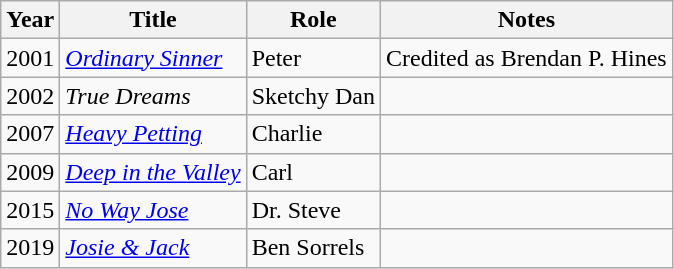<table class="wikitable">
<tr>
<th>Year</th>
<th>Title</th>
<th>Role</th>
<th>Notes</th>
</tr>
<tr>
<td>2001</td>
<td><em><a href='#'>Ordinary Sinner</a></em></td>
<td>Peter</td>
<td>Credited as Brendan P. Hines</td>
</tr>
<tr>
<td>2002</td>
<td><em>True Dreams</em></td>
<td>Sketchy Dan</td>
<td></td>
</tr>
<tr>
<td>2007</td>
<td><em><a href='#'>Heavy Petting</a></em></td>
<td>Charlie</td>
<td></td>
</tr>
<tr>
<td>2009</td>
<td><em><a href='#'>Deep in the Valley</a></em></td>
<td>Carl</td>
<td></td>
</tr>
<tr>
<td>2015</td>
<td><em><a href='#'>No Way Jose</a></em></td>
<td>Dr. Steve</td>
<td></td>
</tr>
<tr>
<td>2019</td>
<td><em><a href='#'>Josie & Jack</a></em></td>
<td>Ben Sorrels</td>
<td></td>
</tr>
</table>
